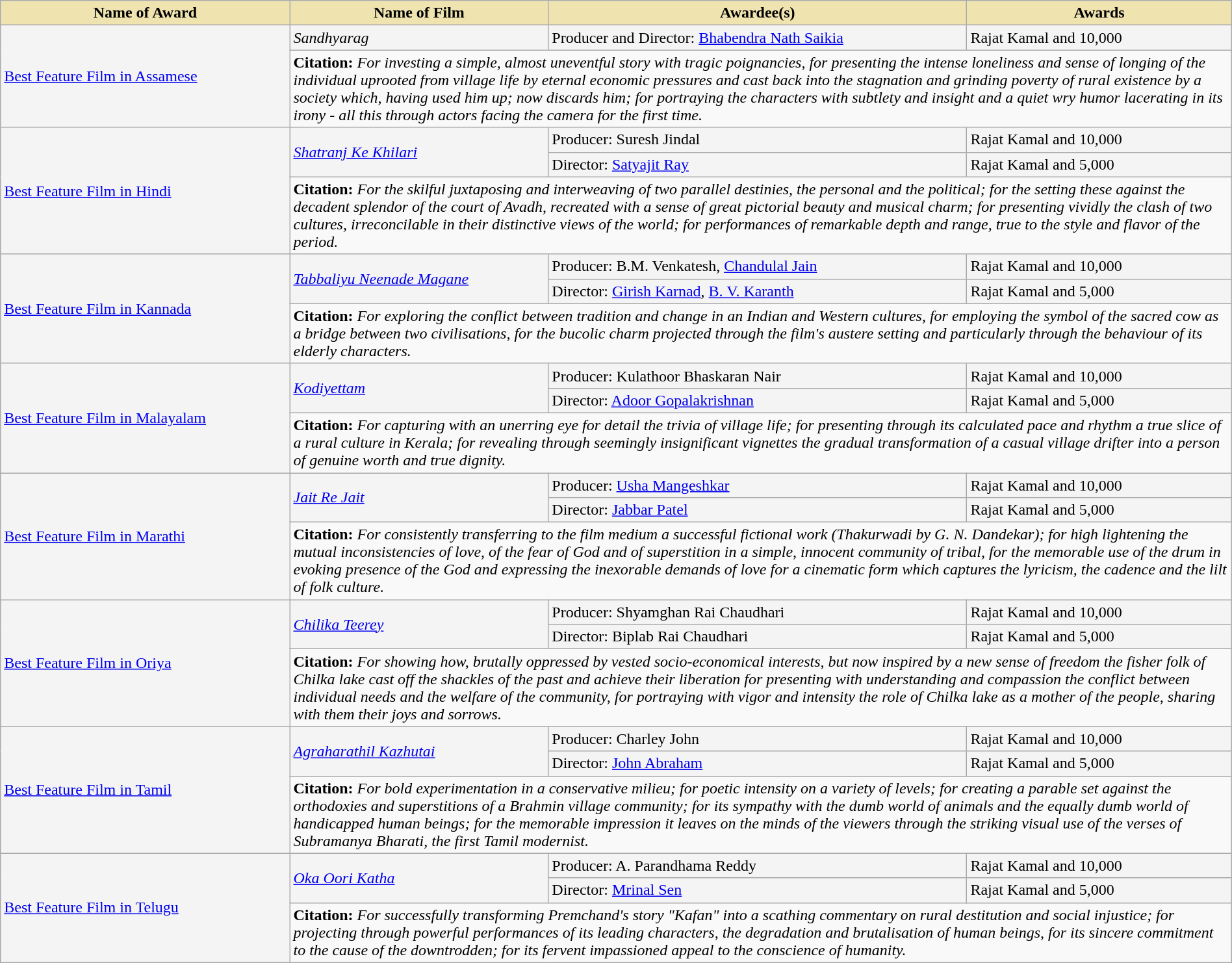<table class="wikitable" style="width:100%;">
<tr>
<th style="background-color:#EFE4B0;width:23.5%;">Name of Award</th>
<th style="background-color:#EFE4B0;width:21%;">Name of Film</th>
<th style="background-color:#EFE4B0;width:34%;">Awardee(s)</th>
<th style="background-color:#EFE4B0;width:21.5%;">Awards</th>
</tr>
<tr style="background-color:#F4F4F4">
<td rowspan="2"><a href='#'>Best Feature Film in Assamese</a></td>
<td><em>Sandhyarag</em></td>
<td>Producer and Director: <a href='#'>Bhabendra Nath Saikia</a></td>
<td>Rajat Kamal and 10,000</td>
</tr>
<tr style="background-color:#F9F9F9">
<td colspan="3"><strong>Citation:</strong> <em>For investing a simple, almost uneventful story with tragic poignancies, for presenting the intense loneliness and sense of longing of the individual uprooted from village life by eternal economic pressures and cast back into the stagnation and grinding poverty of rural existence by a society which, having used him up; now discards him; for portraying the characters with subtlety and insight and a quiet wry humor lacerating in its irony - all this through actors facing the camera for the first time.</em></td>
</tr>
<tr style="background-color:#F4F4F4">
<td rowspan="3"><a href='#'>Best Feature Film in Hindi</a></td>
<td rowspan="2"><em><a href='#'>Shatranj Ke Khilari</a></em></td>
<td>Producer: Suresh Jindal</td>
<td>Rajat Kamal and 10,000</td>
</tr>
<tr style="background-color:#F4F4F4">
<td>Director: <a href='#'>Satyajit Ray</a></td>
<td>Rajat Kamal and 5,000</td>
</tr>
<tr style="background-color:#F9F9F9">
<td colspan="3"><strong>Citation:</strong> <em>For the skilful juxtaposing and interweaving of two parallel destinies, the personal and the political; for the setting these against the decadent splendor of the court of Avadh, recreated with a sense of great pictorial beauty and musical charm; for presenting vividly the clash of two cultures, irreconcilable in their distinctive views of the world; for performances of remarkable depth and range, true to the style and flavor of the period.</em></td>
</tr>
<tr style="background-color:#F4F4F4">
<td rowspan="3"><a href='#'>Best Feature Film in Kannada</a></td>
<td rowspan="2"><em><a href='#'>Tabbaliyu Neenade Magane</a></em></td>
<td>Producer: B.M. Venkatesh, <a href='#'>Chandulal Jain</a></td>
<td>Rajat Kamal and 10,000</td>
</tr>
<tr style="background-color:#F4F4F4">
<td>Director: <a href='#'>Girish Karnad</a>, <a href='#'>B. V. Karanth</a></td>
<td>Rajat Kamal and 5,000</td>
</tr>
<tr style="background-color:#F9F9F9">
<td colspan="3"><strong>Citation:</strong> <em>For exploring the conflict between tradition and change in an Indian and Western cultures, for employing the symbol of the sacred cow as a bridge between two civilisations, for the bucolic charm projected through the film's austere setting and particularly through the behaviour of its elderly characters.</em></td>
</tr>
<tr style="background-color:#F4F4F4">
<td rowspan="3"><a href='#'>Best Feature Film in Malayalam</a></td>
<td rowspan="2"><em><a href='#'>Kodiyettam</a></em></td>
<td>Producer: Kulathoor Bhaskaran Nair</td>
<td>Rajat Kamal and 10,000</td>
</tr>
<tr style="background-color:#F4F4F4">
<td>Director: <a href='#'>Adoor Gopalakrishnan</a></td>
<td>Rajat Kamal and 5,000</td>
</tr>
<tr style="background-color:#F9F9F9">
<td colspan="3"><strong>Citation:</strong> <em>For capturing with an unerring eye for detail the trivia of village life; for presenting through its calculated pace and rhythm a true slice of a rural culture in Kerala; for revealing through seemingly insignificant vignettes the gradual transformation of a casual village drifter into a person of genuine worth and true dignity.</em></td>
</tr>
<tr style="background-color:#F4F4F4">
<td rowspan="3"><a href='#'>Best Feature Film in Marathi</a></td>
<td rowspan="2"><em><a href='#'>Jait Re Jait</a></em></td>
<td>Producer: <a href='#'>Usha Mangeshkar</a></td>
<td>Rajat Kamal and 10,000</td>
</tr>
<tr style="background-color:#F4F4F4">
<td>Director: <a href='#'>Jabbar Patel</a></td>
<td>Rajat Kamal and 5,000</td>
</tr>
<tr style="background-color:#F9F9F9">
<td colspan="3"><strong>Citation:</strong> <em>For consistently transferring to the film medium a successful fictional work (Thakurwadi by G. N. Dandekar); for high lightening the mutual inconsistencies of love, of the fear of God and of superstition in a simple, innocent community of tribal, for the memorable use of the drum in evoking presence of the God and expressing the inexorable demands of love for a cinematic form which captures the lyricism, the cadence and the lilt of folk culture.</em></td>
</tr>
<tr style="background-color:#F4F4F4">
<td rowspan="3"><a href='#'>Best Feature Film in Oriya</a></td>
<td rowspan="2"><em><a href='#'>Chilika Teerey</a></em></td>
<td>Producer: Shyamghan Rai Chaudhari</td>
<td>Rajat Kamal and 10,000</td>
</tr>
<tr style="background-color:#F4F4F4">
<td>Director: Biplab Rai Chaudhari</td>
<td>Rajat Kamal and 5,000</td>
</tr>
<tr style="background-color:#F9F9F9">
<td colspan="3"><strong>Citation:</strong> <em>For showing how, brutally oppressed by vested socio-economical interests, but now inspired by a new sense of freedom the fisher folk of Chilka lake cast off the shackles of the past and achieve their liberation for presenting with understanding and compassion the conflict between individual needs and the welfare of the community, for portraying with vigor and intensity the role of Chilka lake as a mother of the people, sharing with them their joys and sorrows.</em></td>
</tr>
<tr style="background-color:#F4F4F4">
<td rowspan="3"><a href='#'>Best Feature Film in Tamil</a></td>
<td rowspan="2"><em><a href='#'>Agraharathil Kazhutai</a></em></td>
<td>Producer: Charley John</td>
<td>Rajat Kamal and 10,000</td>
</tr>
<tr style="background-color:#F4F4F4">
<td>Director: <a href='#'>John Abraham</a></td>
<td>Rajat Kamal and 5,000</td>
</tr>
<tr style="background-color:#F9F9F9">
<td colspan="3"><strong>Citation:</strong> <em>For bold experimentation in a conservative milieu; for poetic intensity on a variety of levels; for creating a parable set against the orthodoxies and superstitions of a Brahmin village community; for its sympathy with the dumb world of animals and the equally dumb world of handicapped human beings; for the memorable impression it leaves on the minds of the viewers through the striking visual use of the verses of Subramanya Bharati, the first Tamil modernist.</em></td>
</tr>
<tr style="background-color:#F4F4F4">
<td rowspan="3"><a href='#'>Best Feature Film in Telugu</a></td>
<td rowspan="2"><em><a href='#'>Oka Oori Katha</a></em></td>
<td>Producer: A. Parandhama Reddy</td>
<td>Rajat Kamal and 10,000</td>
</tr>
<tr style="background-color:#F4F4F4">
<td>Director: <a href='#'>Mrinal Sen</a></td>
<td>Rajat Kamal and 5,000</td>
</tr>
<tr style="background-color:#F9F9F9">
<td colspan="3"><strong>Citation:</strong> <em>For successfully transforming Premchand's story "Kafan" into a scathing commentary on rural destitution and social injustice; for projecting through powerful performances of its leading characters, the degradation and brutalisation of human beings, for its sincere commitment to the cause of the downtrodden; for its fervent impassioned appeal to the conscience of humanity.</em></td>
</tr>
</table>
